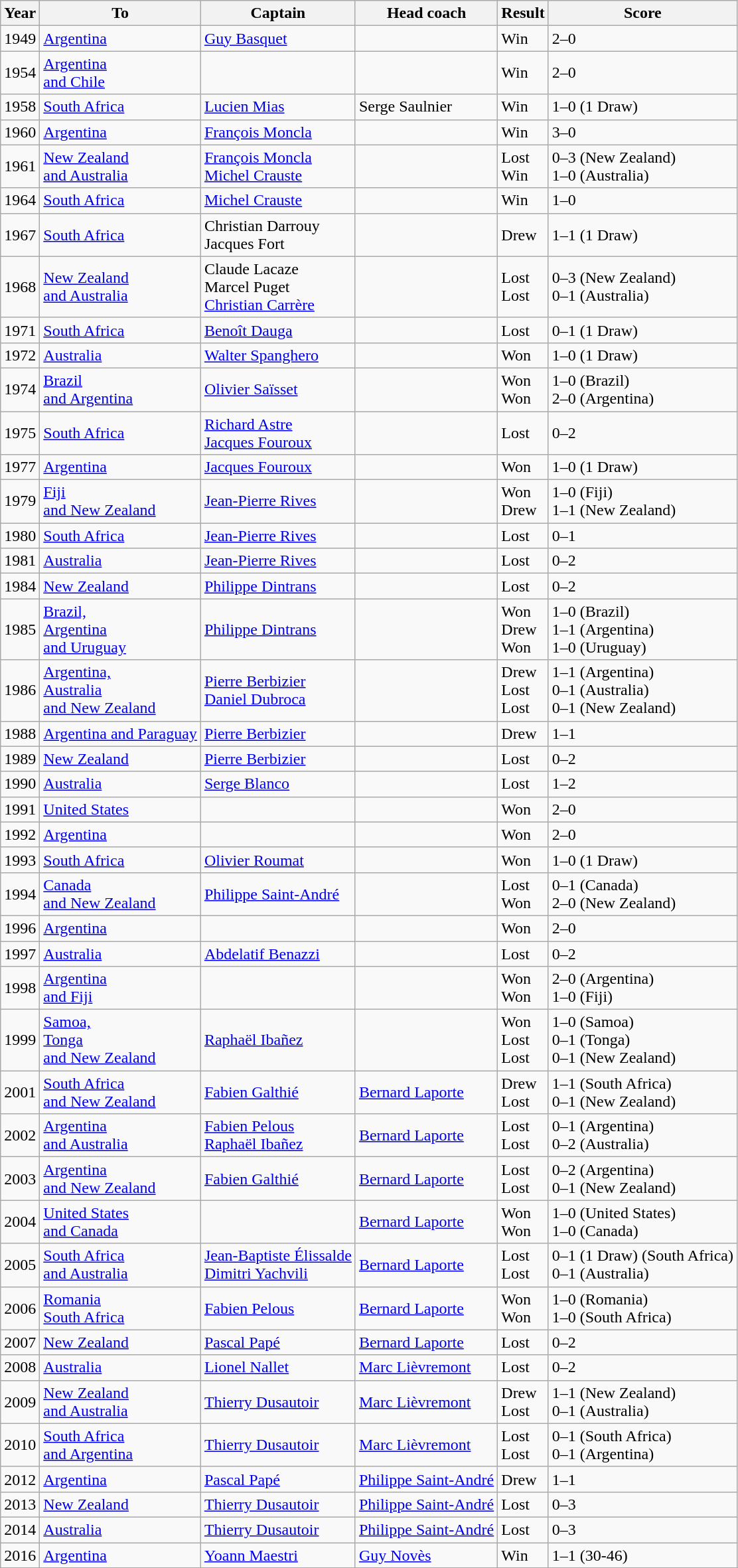<table class="wikitable" style="align:center;">
<tr>
<th>Year</th>
<th>To</th>
<th>Captain</th>
<th>Head coach</th>
<th>Result</th>
<th>Score</th>
</tr>
<tr>
<td>1949</td>
<td><a href='#'>Argentina</a></td>
<td><a href='#'>Guy Basquet</a></td>
<td></td>
<td>Win</td>
<td>2–0</td>
</tr>
<tr>
<td>1954</td>
<td><a href='#'>Argentina<br>and Chile</a></td>
<td></td>
<td></td>
<td>Win</td>
<td>2–0</td>
</tr>
<tr>
<td>1958</td>
<td><a href='#'>South Africa</a></td>
<td><a href='#'>Lucien Mias</a></td>
<td>Serge Saulnier</td>
<td>Win</td>
<td>1–0 (1 Draw)</td>
</tr>
<tr>
<td>1960</td>
<td><a href='#'>Argentina</a></td>
<td><a href='#'>François Moncla</a></td>
<td></td>
<td>Win</td>
<td>3–0</td>
</tr>
<tr>
<td>1961</td>
<td><a href='#'>New Zealand<br>and Australia</a></td>
<td><a href='#'>François Moncla</a> <br> <a href='#'>Michel Crauste</a></td>
<td></td>
<td>Lost <br> Win</td>
<td>0–3 (New Zealand) <br> 1–0 (Australia)</td>
</tr>
<tr>
<td>1964</td>
<td><a href='#'>South Africa</a></td>
<td><a href='#'>Michel Crauste</a></td>
<td></td>
<td>Win</td>
<td>1–0</td>
</tr>
<tr>
<td>1967</td>
<td><a href='#'>South Africa</a></td>
<td>Christian Darrouy <br> Jacques Fort</td>
<td></td>
<td>Drew</td>
<td>1–1 (1 Draw)</td>
</tr>
<tr>
<td>1968</td>
<td><a href='#'>New Zealand<br>and Australia</a></td>
<td>Claude Lacaze <br> Marcel Puget <br> <a href='#'>Christian Carrère</a></td>
<td></td>
<td>Lost <br> Lost</td>
<td>0–3 (New Zealand) <br> 0–1 (Australia)</td>
</tr>
<tr>
<td>1971</td>
<td><a href='#'>South Africa</a></td>
<td><a href='#'>Benoît Dauga</a></td>
<td></td>
<td>Lost</td>
<td>0–1 (1 Draw)</td>
</tr>
<tr>
<td>1972</td>
<td><a href='#'>Australia</a></td>
<td><a href='#'>Walter Spanghero</a></td>
<td></td>
<td>Won</td>
<td>1–0 (1 Draw)</td>
</tr>
<tr>
<td>1974</td>
<td><a href='#'>Brazil<br>and Argentina</a></td>
<td><a href='#'>Olivier Saïsset</a></td>
<td></td>
<td>Won <br> Won</td>
<td>1–0 (Brazil) <br> 2–0 (Argentina)</td>
</tr>
<tr>
<td>1975</td>
<td><a href='#'>South Africa</a></td>
<td><a href='#'>Richard Astre</a> <br> <a href='#'>Jacques Fouroux</a></td>
<td></td>
<td>Lost</td>
<td>0–2</td>
</tr>
<tr>
<td>1977</td>
<td><a href='#'>Argentina</a></td>
<td><a href='#'>Jacques Fouroux</a></td>
<td></td>
<td>Won</td>
<td>1–0 (1 Draw)</td>
</tr>
<tr>
<td>1979</td>
<td><a href='#'>Fiji <br> and New Zealand</a></td>
<td><a href='#'>Jean-Pierre Rives</a></td>
<td></td>
<td>Won <br> Drew</td>
<td>1–0 (Fiji) <br> 1–1 (New Zealand)</td>
</tr>
<tr>
<td>1980</td>
<td><a href='#'>South Africa</a></td>
<td><a href='#'>Jean-Pierre Rives</a></td>
<td></td>
<td>Lost</td>
<td>0–1</td>
</tr>
<tr>
<td>1981</td>
<td><a href='#'>Australia</a></td>
<td><a href='#'>Jean-Pierre Rives</a></td>
<td></td>
<td>Lost</td>
<td>0–2</td>
</tr>
<tr>
<td>1984</td>
<td><a href='#'>New Zealand</a></td>
<td><a href='#'>Philippe Dintrans</a></td>
<td></td>
<td>Lost</td>
<td>0–2</td>
</tr>
<tr>
<td>1985</td>
<td><a href='#'>Brazil, <br> Argentina <br> and Uruguay</a></td>
<td><a href='#'>Philippe Dintrans</a></td>
<td></td>
<td>Won <br> Drew <br> Won</td>
<td>1–0 (Brazil) <br> 1–1 (Argentina) <br> 1–0 (Uruguay)</td>
</tr>
<tr>
<td>1986</td>
<td><a href='#'>Argentina, <br> Australia <br> and New Zealand</a></td>
<td><a href='#'>Pierre Berbizier</a> <br> <a href='#'>Daniel Dubroca</a></td>
<td></td>
<td>Drew <br>Lost <br> Lost</td>
<td>1–1 (Argentina) <br> 0–1 (Australia) <br> 0–1 (New Zealand)</td>
</tr>
<tr>
<td>1988</td>
<td><a href='#'>Argentina and Paraguay</a></td>
<td><a href='#'>Pierre Berbizier</a></td>
<td></td>
<td>Drew</td>
<td>1–1</td>
</tr>
<tr>
<td>1989</td>
<td><a href='#'>New Zealand</a></td>
<td><a href='#'>Pierre Berbizier</a></td>
<td></td>
<td>Lost</td>
<td>0–2</td>
</tr>
<tr>
<td>1990</td>
<td><a href='#'>Australia</a></td>
<td><a href='#'>Serge Blanco</a></td>
<td></td>
<td>Lost</td>
<td>1–2</td>
</tr>
<tr>
<td>1991</td>
<td><a href='#'>United States</a></td>
<td></td>
<td></td>
<td>Won</td>
<td>2–0</td>
</tr>
<tr>
<td>1992</td>
<td><a href='#'>Argentina</a></td>
<td></td>
<td></td>
<td>Won</td>
<td>2–0</td>
</tr>
<tr>
<td>1993</td>
<td><a href='#'>South Africa</a></td>
<td><a href='#'>Olivier Roumat</a></td>
<td></td>
<td>Won</td>
<td>1–0 (1 Draw)</td>
</tr>
<tr>
<td>1994</td>
<td><a href='#'>Canada <br> and New Zealand</a></td>
<td><a href='#'>Philippe Saint-André</a></td>
<td></td>
<td>Lost <br> Won</td>
<td>0–1 (Canada) <br> 2–0 (New Zealand)</td>
</tr>
<tr>
<td>1996</td>
<td><a href='#'>Argentina</a></td>
<td></td>
<td></td>
<td>Won</td>
<td>2–0</td>
</tr>
<tr>
<td>1997</td>
<td><a href='#'>Australia</a></td>
<td><a href='#'>Abdelatif Benazzi</a></td>
<td></td>
<td>Lost</td>
<td>0–2</td>
</tr>
<tr>
<td>1998</td>
<td><a href='#'>Argentina <br> and Fiji</a></td>
<td></td>
<td></td>
<td>Won <br> Won</td>
<td>2–0 (Argentina) <br> 1–0 (Fiji)</td>
</tr>
<tr>
<td>1999</td>
<td><a href='#'>Samoa, <br> Tonga <br> and New Zealand</a></td>
<td><a href='#'>Raphaël Ibañez</a></td>
<td></td>
<td>Won <br> Lost <br> Lost</td>
<td>1–0 (Samoa) <br> 0–1 (Tonga) <br> 0–1 (New Zealand)</td>
</tr>
<tr>
<td>2001</td>
<td><a href='#'>South Africa <br> and New Zealand</a></td>
<td><a href='#'>Fabien Galthié</a></td>
<td><a href='#'>Bernard Laporte</a></td>
<td>Drew <br> Lost</td>
<td>1–1 (South Africa) <br> 0–1 (New Zealand)</td>
</tr>
<tr>
<td>2002</td>
<td><a href='#'>Argentina <br> and Australia</a></td>
<td><a href='#'>Fabien Pelous</a> <br> <a href='#'>Raphaël Ibañez</a></td>
<td><a href='#'>Bernard Laporte</a></td>
<td>Lost <br> Lost</td>
<td>0–1 (Argentina) <br> 0–2 (Australia)</td>
</tr>
<tr>
<td>2003</td>
<td><a href='#'>Argentina <br> and New Zealand</a></td>
<td><a href='#'>Fabien Galthié</a></td>
<td><a href='#'>Bernard Laporte</a></td>
<td>Lost <br> Lost</td>
<td>0–2 (Argentina) <br> 0–1 (New Zealand)</td>
</tr>
<tr>
<td>2004</td>
<td><a href='#'>United States <br> and Canada</a></td>
<td></td>
<td><a href='#'>Bernard Laporte</a></td>
<td>Won <br> Won</td>
<td>1–0 (United States) <br> 1–0 (Canada)</td>
</tr>
<tr>
<td>2005</td>
<td><a href='#'>South Africa <br> and Australia</a></td>
<td><a href='#'>Jean-Baptiste Élissalde</a> <br> <a href='#'>Dimitri Yachvili</a></td>
<td><a href='#'>Bernard Laporte</a></td>
<td>Lost <br> Lost</td>
<td>0–1 (1 Draw) (South Africa) <br> 0–1 (Australia)</td>
</tr>
<tr>
<td>2006</td>
<td><a href='#'>Romania <br> South Africa</a></td>
<td><a href='#'>Fabien Pelous</a></td>
<td><a href='#'>Bernard Laporte</a></td>
<td>Won <br> Won</td>
<td>1–0 (Romania) <br> 1–0 (South Africa)</td>
</tr>
<tr>
<td>2007</td>
<td><a href='#'>New Zealand</a></td>
<td><a href='#'>Pascal Papé</a></td>
<td><a href='#'>Bernard Laporte</a></td>
<td>Lost</td>
<td>0–2</td>
</tr>
<tr>
<td>2008</td>
<td><a href='#'>Australia</a></td>
<td><a href='#'>Lionel Nallet</a></td>
<td><a href='#'>Marc Lièvremont</a></td>
<td>Lost</td>
<td>0–2</td>
</tr>
<tr>
<td>2009</td>
<td><a href='#'>New Zealand <br> and Australia</a></td>
<td><a href='#'>Thierry Dusautoir</a></td>
<td><a href='#'>Marc Lièvremont</a></td>
<td>Drew <br> Lost</td>
<td>1–1 (New Zealand) <br> 0–1 (Australia)</td>
</tr>
<tr>
<td>2010</td>
<td><a href='#'>South Africa <br> and Argentina</a></td>
<td><a href='#'>Thierry Dusautoir</a></td>
<td><a href='#'>Marc Lièvremont</a></td>
<td>Lost <br> Lost</td>
<td>0–1 (South Africa) <br> 0–1 (Argentina)</td>
</tr>
<tr>
<td>2012</td>
<td><a href='#'>Argentina</a></td>
<td><a href='#'>Pascal Papé</a></td>
<td><a href='#'>Philippe Saint-André</a></td>
<td>Drew</td>
<td>1–1</td>
</tr>
<tr>
<td>2013</td>
<td><a href='#'>New Zealand</a></td>
<td><a href='#'>Thierry Dusautoir</a></td>
<td><a href='#'>Philippe Saint-André</a></td>
<td>Lost</td>
<td>0–3</td>
</tr>
<tr>
<td>2014</td>
<td><a href='#'>Australia</a></td>
<td><a href='#'>Thierry Dusautoir</a></td>
<td><a href='#'>Philippe Saint-André</a></td>
<td>Lost</td>
<td>0–3</td>
</tr>
<tr>
<td>2016</td>
<td><a href='#'>Argentina</a></td>
<td><a href='#'>Yoann Maestri</a></td>
<td><a href='#'>Guy Novès</a></td>
<td>Win</td>
<td>1–1 (30-46)</td>
</tr>
<tr>
</tr>
</table>
